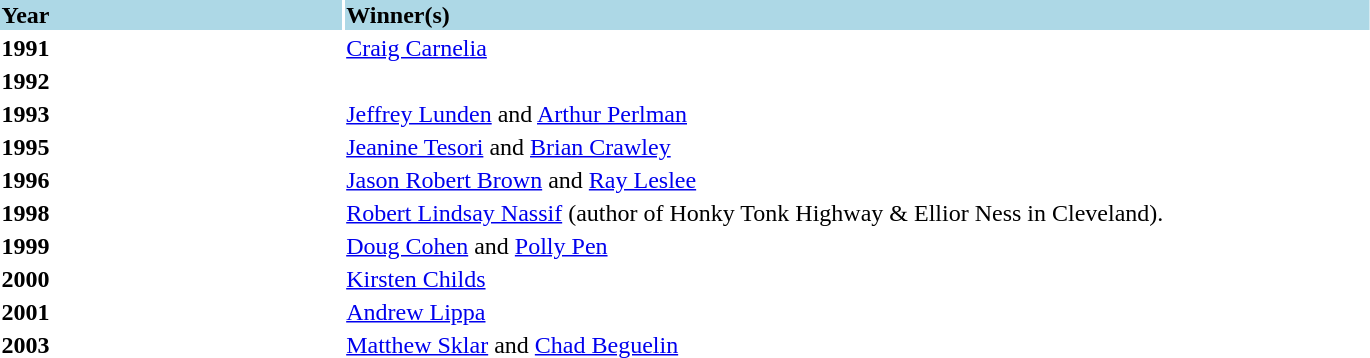<table style="wikitable" border="0">
<tr>
<td width=20% style="background:lightblue"><strong>Year</strong></td>
<td width=60% style="background:lightblue"><strong>Winner(s)</strong></td>
</tr>
<tr valign="top">
<td><strong>1991</strong></td>
<td><a href='#'>Craig Carnelia</a></td>
</tr>
<tr valign="top">
<td><strong>1992</strong></td>
<td></td>
</tr>
<tr valign="top">
<td><strong>1993</strong></td>
<td><a href='#'>Jeffrey Lunden</a> and <a href='#'>Arthur Perlman</a></td>
</tr>
<tr valign="top">
<td><strong>1995</strong></td>
<td><a href='#'>Jeanine Tesori</a> and <a href='#'>Brian Crawley</a></td>
</tr>
<tr valign="top">
<td><strong>1996</strong></td>
<td><a href='#'>Jason Robert Brown</a> and <a href='#'>Ray Leslee</a></td>
</tr>
<tr valign="top">
<td><strong>1998</strong></td>
<td><a href='#'>Robert Lindsay Nassif</a> (author of Honky Tonk Highway & Ellior Ness in Cleveland).</td>
</tr>
<tr valign="top">
<td><strong>1999</strong></td>
<td><a href='#'>Doug Cohen</a> and <a href='#'>Polly Pen</a></td>
</tr>
<tr valign="top">
<td><strong>2000</strong></td>
<td><a href='#'>Kirsten Childs</a></td>
</tr>
<tr valign="top">
<td><strong>2001</strong></td>
<td><a href='#'>Andrew Lippa</a></td>
</tr>
<tr valign="top">
<td><strong>2003</strong></td>
<td><a href='#'>Matthew Sklar</a> and <a href='#'>Chad Beguelin</a></td>
</tr>
</table>
